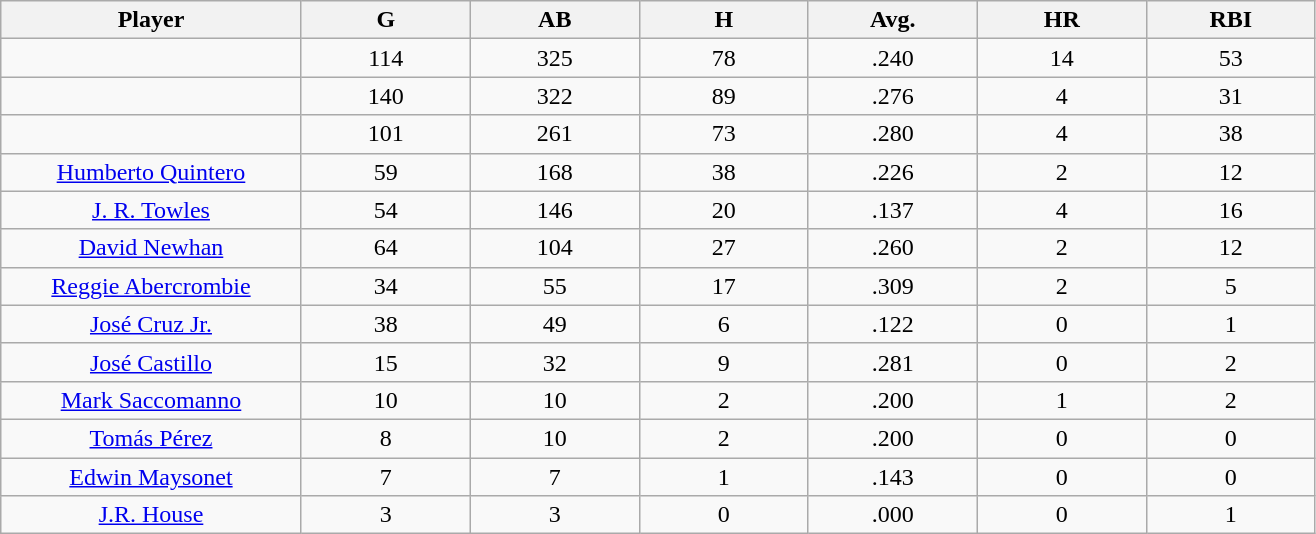<table class="wikitable sortable">
<tr>
<th bgcolor="#DDDDFF" width="16%">Player</th>
<th bgcolor="#DDDDFF" width="9%">G</th>
<th bgcolor="#DDDDFF" width="9%">AB</th>
<th bgcolor="#DDDDFF" width="9%">H</th>
<th bgcolor="#DDDDFF" width="9%">Avg.</th>
<th bgcolor="#DDDDFF" width="9%">HR</th>
<th bgcolor="#DDDDFF" width="9%">RBI</th>
</tr>
<tr align="center">
<td></td>
<td>114</td>
<td>325</td>
<td>78</td>
<td>.240</td>
<td>14</td>
<td>53</td>
</tr>
<tr align="center">
<td></td>
<td>140</td>
<td>322</td>
<td>89</td>
<td>.276</td>
<td>4</td>
<td>31</td>
</tr>
<tr align="center">
<td></td>
<td>101</td>
<td>261</td>
<td>73</td>
<td>.280</td>
<td>4</td>
<td>38</td>
</tr>
<tr align=center>
<td><a href='#'>Humberto Quintero</a></td>
<td>59</td>
<td>168</td>
<td>38</td>
<td>.226</td>
<td>2</td>
<td>12</td>
</tr>
<tr align=center>
<td><a href='#'>J. R. Towles</a></td>
<td>54</td>
<td>146</td>
<td>20</td>
<td>.137</td>
<td>4</td>
<td>16</td>
</tr>
<tr align=center>
<td><a href='#'>David Newhan</a></td>
<td>64</td>
<td>104</td>
<td>27</td>
<td>.260</td>
<td>2</td>
<td>12</td>
</tr>
<tr align=center>
<td><a href='#'>Reggie Abercrombie</a></td>
<td>34</td>
<td>55</td>
<td>17</td>
<td>.309</td>
<td>2</td>
<td>5</td>
</tr>
<tr align=center>
<td><a href='#'>José Cruz Jr.</a></td>
<td>38</td>
<td>49</td>
<td>6</td>
<td>.122</td>
<td>0</td>
<td>1</td>
</tr>
<tr align=center>
<td><a href='#'>José Castillo</a></td>
<td>15</td>
<td>32</td>
<td>9</td>
<td>.281</td>
<td>0</td>
<td>2</td>
</tr>
<tr align=center>
<td><a href='#'>Mark Saccomanno</a></td>
<td>10</td>
<td>10</td>
<td>2</td>
<td>.200</td>
<td>1</td>
<td>2</td>
</tr>
<tr align=center>
<td><a href='#'>Tomás Pérez</a></td>
<td>8</td>
<td>10</td>
<td>2</td>
<td>.200</td>
<td>0</td>
<td>0</td>
</tr>
<tr align=center>
<td><a href='#'>Edwin Maysonet</a></td>
<td>7</td>
<td>7</td>
<td>1</td>
<td>.143</td>
<td>0</td>
<td>0</td>
</tr>
<tr align=center>
<td><a href='#'>J.R. House</a></td>
<td>3</td>
<td>3</td>
<td>0</td>
<td>.000</td>
<td>0</td>
<td>1</td>
</tr>
</table>
